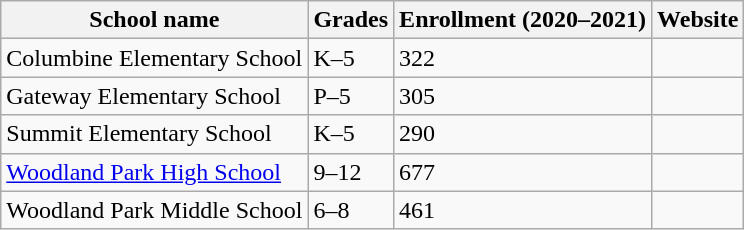<table class="wikitable sortable">
<tr>
<th>School name</th>
<th>Grades</th>
<th>Enrollment (2020–2021)</th>
<th>Website</th>
</tr>
<tr>
<td>Columbine Elementary School</td>
<td>K–5</td>
<td>322</td>
<td></td>
</tr>
<tr>
<td>Gateway Elementary School</td>
<td>P–5</td>
<td>305</td>
<td></td>
</tr>
<tr>
<td>Summit Elementary School</td>
<td>K–5</td>
<td>290</td>
<td></td>
</tr>
<tr>
<td><a href='#'>Woodland Park High School</a></td>
<td>9–12</td>
<td>677</td>
<td></td>
</tr>
<tr>
<td>Woodland Park Middle School</td>
<td>6–8</td>
<td>461</td>
<td></td>
</tr>
</table>
